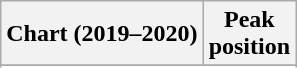<table class="wikitable sortable plainrowheaders" style="text-align:center;">
<tr>
<th scope="col">Chart (2019–2020)</th>
<th scope="col">Peak<br>position</th>
</tr>
<tr>
</tr>
<tr>
</tr>
<tr>
</tr>
<tr>
</tr>
<tr>
</tr>
<tr>
</tr>
<tr>
</tr>
<tr>
</tr>
<tr>
</tr>
<tr>
</tr>
<tr>
</tr>
<tr>
</tr>
<tr>
</tr>
<tr>
</tr>
</table>
